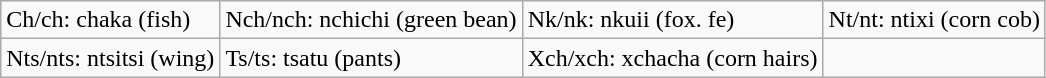<table class="wikitable">
<tr>
<td>Ch/ch: chaka (fish)</td>
<td>Nch/nch: nchichi (green bean)</td>
<td>Nk/nk: nkuii (fox. fe)</td>
<td>Nt/nt: ntixi (corn cob)</td>
</tr>
<tr>
<td>Nts/nts: ntsitsi (wing)</td>
<td>Ts/ts: tsatu (pants)</td>
<td>Xch/xch: xchacha (corn hairs)</td>
<td></td>
</tr>
</table>
